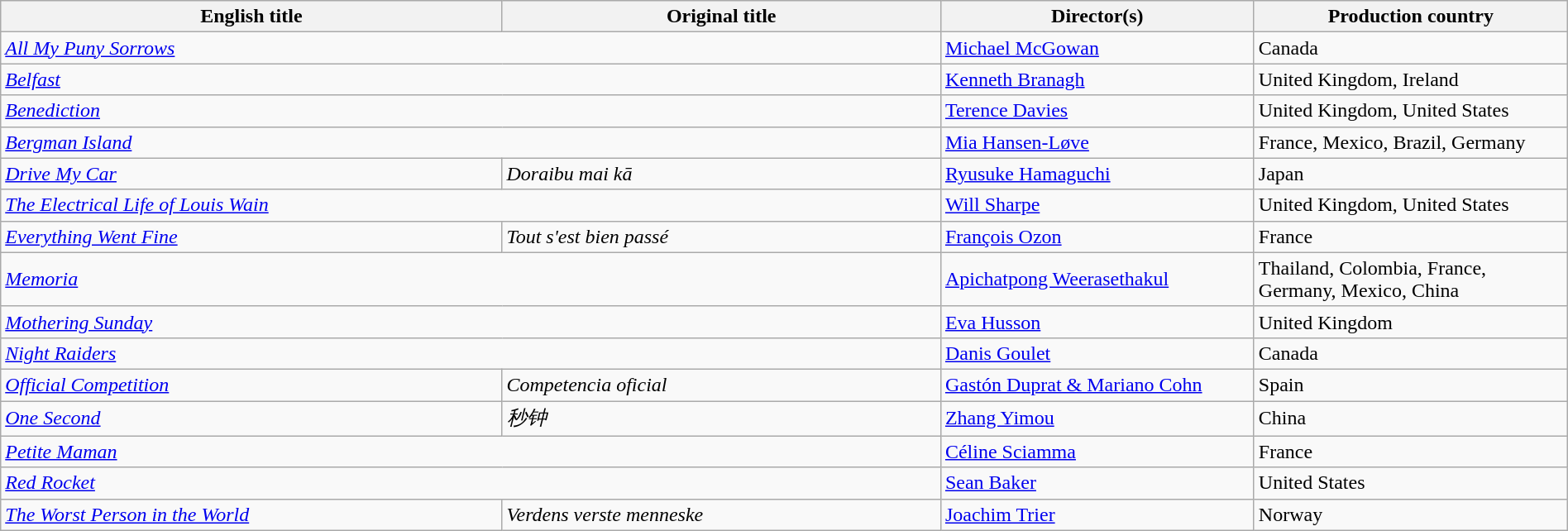<table class="sortable wikitable" width="100%" cellpadding="5">
<tr>
<th scope="col" width="32%">English title</th>
<th scope="col" width="28%">Original title</th>
<th scope="col" width="20%">Director(s)</th>
<th scope="col" width="20%">Production country</th>
</tr>
<tr>
<td colspan=2><em><a href='#'>All My Puny Sorrows</a></em></td>
<td><a href='#'>Michael McGowan</a></td>
<td>Canada</td>
</tr>
<tr>
<td colspan=2><em><a href='#'>Belfast</a></em></td>
<td><a href='#'>Kenneth Branagh</a></td>
<td>United Kingdom, Ireland</td>
</tr>
<tr>
<td colspan=2><em><a href='#'>Benediction</a></em></td>
<td><a href='#'>Terence Davies</a></td>
<td>United Kingdom, United States</td>
</tr>
<tr>
<td colspan=2><em><a href='#'>Bergman Island</a></em></td>
<td><a href='#'>Mia Hansen-Løve</a></td>
<td>France, Mexico, Brazil, Germany</td>
</tr>
<tr>
<td><em><a href='#'>Drive My Car</a></em></td>
<td><em>Doraibu mai kā</em></td>
<td><a href='#'>Ryusuke Hamaguchi</a></td>
<td>Japan</td>
</tr>
<tr>
<td colspan=2><em><a href='#'>The Electrical Life of Louis Wain</a></em></td>
<td><a href='#'>Will Sharpe</a></td>
<td>United Kingdom, United States</td>
</tr>
<tr>
<td><em><a href='#'>Everything Went Fine</a></em></td>
<td><em>Tout s'est bien passé</em></td>
<td><a href='#'>François Ozon</a></td>
<td>France</td>
</tr>
<tr>
<td colspan=2><em><a href='#'>Memoria</a></em></td>
<td><a href='#'>Apichatpong Weerasethakul</a></td>
<td>Thailand, Colombia, France, Germany, Mexico, China</td>
</tr>
<tr>
<td colspan=2><em><a href='#'>Mothering Sunday</a></em></td>
<td><a href='#'>Eva Husson</a></td>
<td>United Kingdom</td>
</tr>
<tr>
<td colspan=2><em><a href='#'>Night Raiders</a></em></td>
<td><a href='#'>Danis Goulet</a></td>
<td>Canada</td>
</tr>
<tr>
<td><em><a href='#'>Official Competition</a></em></td>
<td><em>Competencia oficial</em></td>
<td><a href='#'>Gastón Duprat & Mariano Cohn</a></td>
<td>Spain</td>
</tr>
<tr>
<td><em><a href='#'>One Second</a></em></td>
<td><em>秒钟</em></td>
<td><a href='#'>Zhang Yimou</a></td>
<td>China</td>
</tr>
<tr>
<td colspan=2><em><a href='#'>Petite Maman</a></em></td>
<td><a href='#'>Céline Sciamma</a></td>
<td>France</td>
</tr>
<tr>
<td colspan=2><em><a href='#'>Red Rocket</a></em></td>
<td><a href='#'>Sean Baker</a></td>
<td>United States</td>
</tr>
<tr>
<td><em><a href='#'>The Worst Person in the World</a></em></td>
<td><em>Verdens verste menneske</em></td>
<td><a href='#'>Joachim Trier</a></td>
<td>Norway</td>
</tr>
</table>
